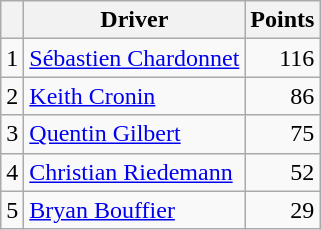<table class="wikitable">
<tr>
<th></th>
<th>Driver</th>
<th>Points</th>
</tr>
<tr>
<td>1</td>
<td> <a href='#'>Sébastien Chardonnet</a></td>
<td align="right">116</td>
</tr>
<tr>
<td>2</td>
<td> <a href='#'>Keith Cronin</a></td>
<td align="right">86</td>
</tr>
<tr>
<td>3</td>
<td> <a href='#'>Quentin Gilbert</a></td>
<td align="right">75</td>
</tr>
<tr>
<td>4</td>
<td> <a href='#'>Christian Riedemann</a></td>
<td align="right">52</td>
</tr>
<tr>
<td>5</td>
<td> <a href='#'>Bryan Bouffier</a></td>
<td align="right">29</td>
</tr>
</table>
